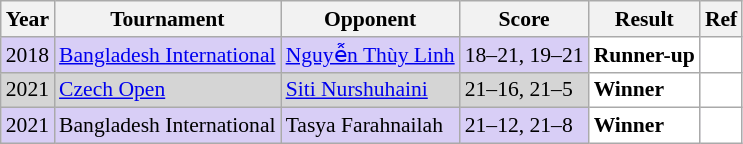<table class="sortable wikitable" style="font-size: 90%">
<tr>
<th>Year</th>
<th>Tournament</th>
<th>Opponent</th>
<th>Score</th>
<th>Result</th>
<th>Ref</th>
</tr>
<tr style="background:#D8CEF6">
<td align="center">2018</td>
<td align="left"><a href='#'>Bangladesh International</a></td>
<td align="left"> <a href='#'>Nguyễn Thùy Linh</a></td>
<td align="left">18–21, 19–21</td>
<td style="text-align:left; background:white"> <strong>Runner-up</strong></td>
<td style="text-align:center; background:white"></td>
</tr>
<tr style="background:#D5D5D5">
<td align="center">2021</td>
<td align="left"><a href='#'>Czech Open</a></td>
<td align="left"> <a href='#'>Siti Nurshuhaini</a></td>
<td align="left">21–16, 21–5</td>
<td style="text-align:left; background:white"> <strong>Winner</strong></td>
<td style="text-align:center; background:white"></td>
</tr>
<tr style="background:#D8CEF6">
<td align="center">2021</td>
<td align="left">Bangladesh International</td>
<td align="left"> Tasya Farahnailah</td>
<td align="left">21–12, 21–8</td>
<td style="text-align:left; background:white"> <strong>Winner</strong></td>
<td style="text-align:center; background:white"></td>
</tr>
</table>
